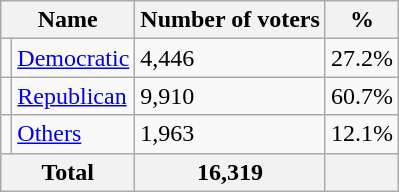<table class="wikitable">
<tr>
<th colspan="2">Name</th>
<th>Number of voters</th>
<th>%</th>
</tr>
<tr>
<td></td>
<td><a href='#'>Democratic</a></td>
<td>4,446</td>
<td>27.2%</td>
</tr>
<tr>
<td></td>
<td><a href='#'>Republican</a></td>
<td>9,910</td>
<td>60.7%</td>
</tr>
<tr>
<td></td>
<td><a href='#'>Others</a></td>
<td>1,963</td>
<td>12.1%</td>
</tr>
<tr>
<th colspan="2">Total</th>
<th>16,319</th>
<th></th>
</tr>
</table>
